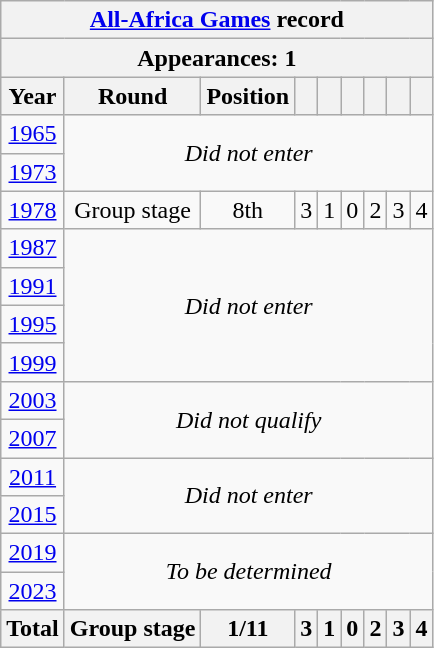<table class="wikitable" style="text-align: center;">
<tr>
<th colspan=9><a href='#'>All-Africa Games</a> record</th>
</tr>
<tr>
<th colspan=9>Appearances: 1</th>
</tr>
<tr>
<th>Year</th>
<th>Round</th>
<th>Position</th>
<th></th>
<th></th>
<th></th>
<th></th>
<th></th>
<th></th>
</tr>
<tr>
<td> <a href='#'>1965</a></td>
<td colspan=8 rowspan=2><em>Did not enter</em></td>
</tr>
<tr>
<td> <a href='#'>1973</a></td>
</tr>
<tr>
<td> <a href='#'>1978</a></td>
<td>Group stage </td>
<td>8th</td>
<td>3</td>
<td>1</td>
<td>0</td>
<td>2</td>
<td>3</td>
<td>4</td>
</tr>
<tr>
<td> <a href='#'>1987</a></td>
<td colspan=8 rowspan=4><em>Did not enter</em></td>
</tr>
<tr>
<td> <a href='#'>1991</a></td>
</tr>
<tr>
<td> <a href='#'>1995</a></td>
</tr>
<tr>
<td> <a href='#'>1999</a></td>
</tr>
<tr>
<td> <a href='#'>2003</a></td>
<td colspan=8 rowspan=2><em>Did not qualify</em></td>
</tr>
<tr>
<td> <a href='#'>2007</a></td>
</tr>
<tr>
<td> <a href='#'>2011</a></td>
<td colspan=8 rowspan=2><em>Did not enter</em></td>
</tr>
<tr>
<td> <a href='#'>2015</a></td>
</tr>
<tr>
<td> <a href='#'>2019</a></td>
<td colspan=8 rowspan=2><em>To be determined</em></td>
</tr>
<tr>
<td> <a href='#'>2023</a></td>
</tr>
<tr>
<th>Total</th>
<th>Group stage</th>
<th>1/11</th>
<th>3</th>
<th>1</th>
<th>0</th>
<th>2</th>
<th>3</th>
<th>4</th>
</tr>
</table>
